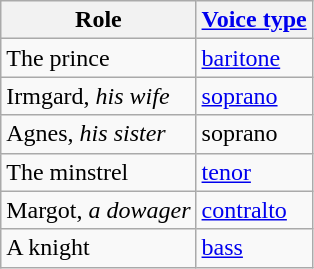<table class="wikitable">
<tr>
<th>Role</th>
<th><a href='#'>Voice type</a></th>
</tr>
<tr>
<td>The prince</td>
<td><a href='#'>baritone</a></td>
</tr>
<tr>
<td>Irmgard, <em>his wife</em></td>
<td><a href='#'>soprano</a></td>
</tr>
<tr>
<td>Agnes, <em>his sister</em></td>
<td>soprano</td>
</tr>
<tr>
<td>The minstrel</td>
<td><a href='#'>tenor</a></td>
</tr>
<tr>
<td>Margot, <em>a dowager</em></td>
<td><a href='#'>contralto</a></td>
</tr>
<tr>
<td>A knight</td>
<td><a href='#'>bass</a></td>
</tr>
</table>
